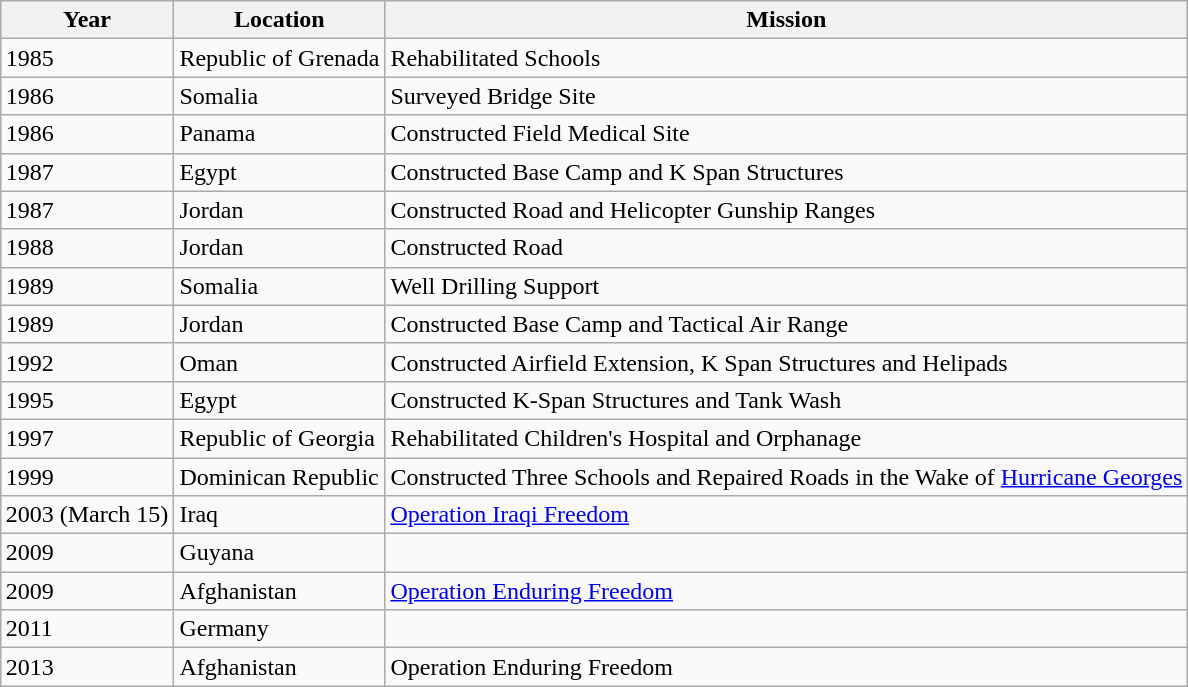<table class="wikitable sortable" style="margin:1em auto 1em auto">
<tr>
<th>Year</th>
<th>Location</th>
<th>Mission</th>
</tr>
<tr>
<td>1985</td>
<td>Republic of Grenada</td>
<td>Rehabilitated Schools</td>
</tr>
<tr>
<td>1986</td>
<td>Somalia</td>
<td>Surveyed Bridge Site</td>
</tr>
<tr>
<td>1986</td>
<td>Panama</td>
<td>Constructed Field Medical Site</td>
</tr>
<tr>
<td>1987</td>
<td>Egypt</td>
<td>Constructed Base Camp and K Span Structures</td>
</tr>
<tr>
<td>1987</td>
<td>Jordan</td>
<td>Constructed Road and Helicopter Gunship Ranges</td>
</tr>
<tr>
<td>1988</td>
<td>Jordan</td>
<td>Constructed Road</td>
</tr>
<tr>
<td>1989</td>
<td>Somalia</td>
<td>Well Drilling Support</td>
</tr>
<tr>
<td>1989</td>
<td>Jordan</td>
<td>Constructed Base Camp and Tactical Air Range</td>
</tr>
<tr>
<td>1992</td>
<td>Oman</td>
<td>Constructed Airfield Extension, K Span Structures and Helipads</td>
</tr>
<tr>
<td>1995</td>
<td>Egypt</td>
<td>Constructed K-Span Structures and Tank Wash</td>
</tr>
<tr>
<td>1997</td>
<td>Republic of Georgia</td>
<td>Rehabilitated Children's Hospital and Orphanage</td>
</tr>
<tr>
<td>1999</td>
<td>Dominican Republic</td>
<td>Constructed Three Schools and Repaired Roads in the Wake of <a href='#'>Hurricane Georges</a></td>
</tr>
<tr>
<td>2003 (March 15)</td>
<td>Iraq</td>
<td><a href='#'>Operation Iraqi Freedom</a></td>
</tr>
<tr>
<td>2009</td>
<td>Guyana</td>
<td></td>
</tr>
<tr>
<td>2009</td>
<td>Afghanistan</td>
<td><a href='#'>Operation Enduring Freedom</a></td>
</tr>
<tr>
<td>2011</td>
<td>Germany</td>
<td></td>
</tr>
<tr>
<td>2013</td>
<td>Afghanistan</td>
<td>Operation Enduring Freedom</td>
</tr>
</table>
